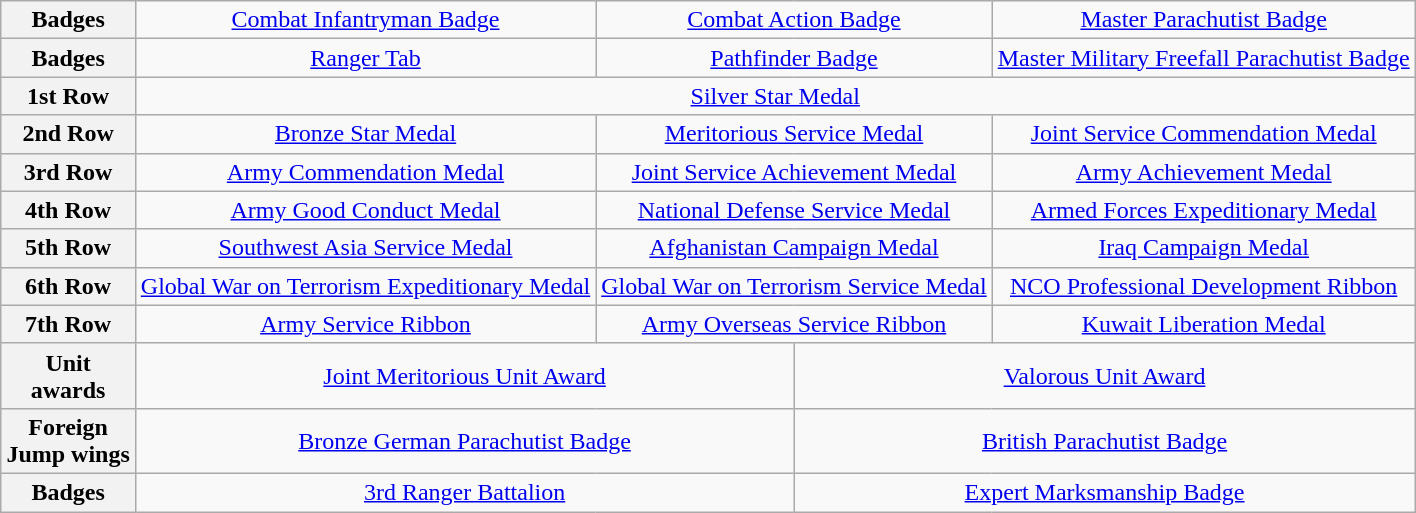<table class="wikitable" style="margin:1em auto; text-align:center;">
<tr>
<th>Badges</th>
<td colspan="4"><a href='#'>Combat Infantryman Badge</a></td>
<td colspan="4"><a href='#'>Combat Action Badge</a></td>
<td colspan="4"><a href='#'>Master Parachutist Badge</a></td>
</tr>
<tr>
<th>Badges</th>
<td colspan="4"><a href='#'>Ranger Tab</a></td>
<td colspan="4"><a href='#'>Pathfinder Badge</a></td>
<td colspan="4"><a href='#'>Master Military Freefall Parachutist Badge</a></td>
</tr>
<tr>
<th>1st Row</th>
<td colspan="12"><a href='#'>Silver Star Medal</a></td>
</tr>
<tr>
<th>2nd Row</th>
<td colspan="4"><a href='#'>Bronze Star Medal</a> <br></td>
<td colspan="4"><a href='#'>Meritorious Service Medal</a> <br></td>
<td colspan="4"><a href='#'>Joint Service Commendation Medal</a></td>
</tr>
<tr>
<th>3rd Row</th>
<td colspan="4"><a href='#'>Army Commendation Medal</a> <br></td>
<td colspan="4"><a href='#'>Joint Service Achievement Medal</a></td>
<td colspan="4"><a href='#'>Army Achievement Medal</a> <br></td>
</tr>
<tr>
<th>4th Row</th>
<td colspan="4"><a href='#'>Army Good Conduct Medal</a> <br></td>
<td colspan="4"><a href='#'>National Defense Service Medal</a> <br></td>
<td colspan="4"><a href='#'>Armed Forces Expeditionary Medal</a> <br></td>
</tr>
<tr>
<th>5th Row</th>
<td colspan="4"><a href='#'>Southwest Asia Service Medal</a> <br></td>
<td colspan="4"><a href='#'>Afghanistan Campaign Medal</a> <br></td>
<td colspan="4"><a href='#'>Iraq Campaign Medal</a> <br></td>
</tr>
<tr>
<th>6th Row</th>
<td colspan="4"><a href='#'>Global War on Terrorism Expeditionary Medal</a></td>
<td colspan="4"><a href='#'>Global War on Terrorism Service Medal</a></td>
<td colspan="4"><a href='#'>NCO Professional Development Ribbon</a> <br></td>
</tr>
<tr>
<th>7th Row</th>
<td colspan="4"><a href='#'>Army Service Ribbon</a></td>
<td colspan="4"><a href='#'>Army Overseas Service Ribbon</a></td>
<td colspan="4"><a href='#'>Kuwait Liberation Medal</a> <br></td>
</tr>
<tr>
<th>Unit<br>awards</th>
<td colspan="6"><a href='#'>Joint Meritorious Unit Award</a></td>
<td colspan="6"><a href='#'>Valorous Unit Award</a></td>
</tr>
<tr>
<th>Foreign<br> Jump wings</th>
<td colspan="6"><a href='#'>Bronze German Parachutist Badge</a></td>
<td colspan="6"><a href='#'>British Parachutist Badge</a></td>
</tr>
<tr>
<th>Badges</th>
<td colspan="6"><a href='#'>3rd Ranger Battalion</a> <br></td>
<td colspan="6"><a href='#'>Expert Marksmanship Badge</a> <br></td>
</tr>
</table>
